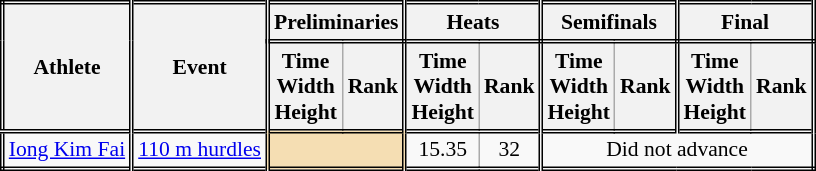<table class=wikitable style="font-size:90%; border: double;">
<tr>
<th rowspan="2" style="border-right:double">Athlete</th>
<th rowspan="2" style="border-right:double">Event</th>
<th colspan="2" style="border-right:double; border-bottom:double;">Preliminaries</th>
<th colspan="2" style="border-right:double; border-bottom:double;">Heats</th>
<th colspan="2" style="border-right:double; border-bottom:double;">Semifinals</th>
<th colspan="2" style="border-right:double; border-bottom:double;">Final</th>
</tr>
<tr>
<th>Time<br>Width<br>Height</th>
<th style="border-right:double">Rank</th>
<th>Time<br>Width<br>Height</th>
<th style="border-right:double">Rank</th>
<th>Time<br>Width<br>Height</th>
<th style="border-right:double">Rank</th>
<th>Time<br>Width<br>Height</th>
<th style="border-right:double">Rank</th>
</tr>
<tr style="border-top: double;">
<td style="border-right:double"><a href='#'>Iong Kim Fai</a></td>
<td style="border-right:double"><a href='#'>110 m hurdles</a></td>
<td style="border-right:double" colspan= 2 bgcolor="wheat"></td>
<td align=center>15.35</td>
<td align=center style="border-right:double">32</td>
<td colspan="4" align=center>Did not advance</td>
</tr>
</table>
